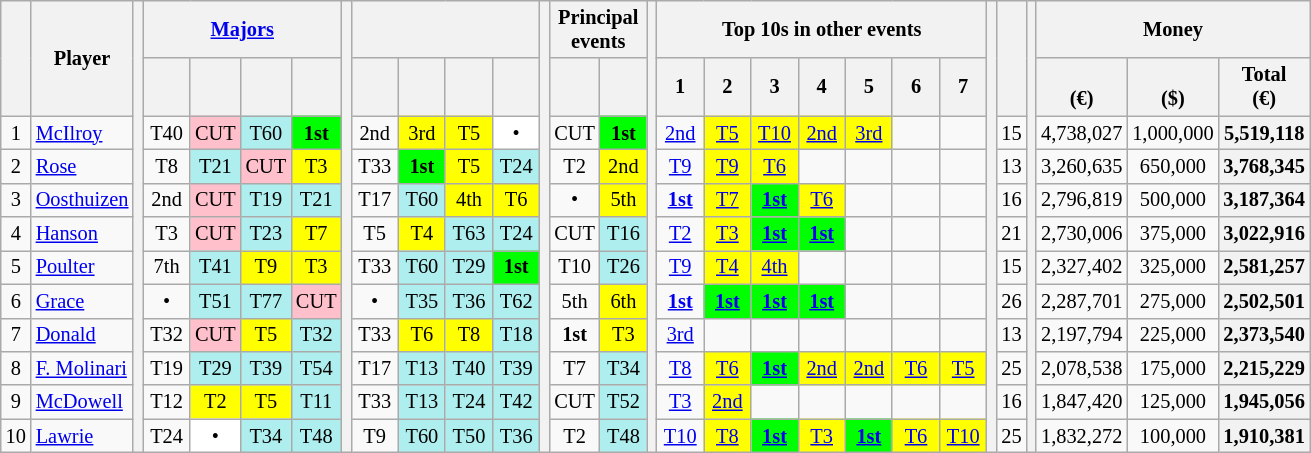<table class=wikitable style=font-size:85%;text-align:center>
<tr>
<th rowspan=2></th>
<th rowspan="2";>Player</th>
<th rowspan="32"></th>
<th colspan=4><a href='#'>Majors</a></th>
<th rowspan="32"></th>
<th colspan=4></th>
<th rowspan="32"></th>
<th colspan=2>Principal events</th>
<th rowspan="32"></th>
<th colspan="7">Top 10s in other  events</th>
<th rowspan="32"></th>
<th rowspan=2></th>
<th rowspan="32"></th>
<th colspan=3>Money</th>
</tr>
<tr>
<th style="width:25px;"></th>
<th style="width:25px;"></th>
<th style="width:25px;"></th>
<th style="width:25px;"></th>
<th style="width:25px;"></th>
<th style="width:25px;"></th>
<th style="width:25px;"></th>
<th style="width:25px;"></th>
<th style="width:25px;"></th>
<th style="width:25px;"></th>
<th style="width:25px;">1</th>
<th style="width:25px;">2</th>
<th style="width:25px;">3</th>
<th style="width:25px;">4</th>
<th style="width:25px;">5</th>
<th style="width:25px;">6</th>
<th style="width:25px;">7</th>
<th style=“width:25px;”><br>(€)</th>
<th style=“width:25px;”><br>($)</th>
<th style=“width:25px;”>Total<br>(€)</th>
</tr>
<tr>
<td>1</td>
<td align="left"> <a href='#'>McIlroy</a></td>
<td>T40</td>
<td bgcolor="pink">CUT</td>
<td bgcolor="afeeee">T60</td>
<td bgcolor="lime"><strong>1st</strong></td>
<td>2nd</td>
<td bgcolor="yellow">3rd</td>
<td bgcolor="yellow">T5</td>
<td style="background:white">•</td>
<td>CUT</td>
<td bgcolor="lime"><strong>1st</strong></td>
<td><a href='#'>2nd</a></td>
<td bgcolor="yellow"><a href='#'>T5</a></td>
<td bgcolor="yellow"><a href='#'>T10</a></td>
<td bgcolor="yellow"><a href='#'>2nd</a></td>
<td bgcolor="yellow"><a href='#'>3rd</a></td>
<td bgcolor=""></td>
<td bgcolor=""></td>
<td>15</td>
<td>4,738,027</td>
<td>1,000,000</td>
<th>5,519,118</th>
</tr>
<tr>
<td>2</td>
<td align="left"> <a href='#'>Rose</a></td>
<td>T8</td>
<td bgcolor="afeeee">T21</td>
<td bgcolor="pink">CUT</td>
<td bgcolor="yellow">T3</td>
<td>T33</td>
<td bgcolor="lime"><strong>1st</strong></td>
<td bgcolor="yellow">T5</td>
<td bgcolor="afeeee">T24</td>
<td>T2</td>
<td bgcolor="yellow">2nd</td>
<td><a href='#'>T9</a></td>
<td bgcolor="yellow"><a href='#'>T9</a></td>
<td bgcolor="yellow"><a href='#'>T6</a></td>
<td bgcolor=""></td>
<td bgcolor=""></td>
<td bgcolor=""></td>
<td bgcolor=""></td>
<td>13</td>
<td>3,260,635</td>
<td>650,000</td>
<th>3,768,345</th>
</tr>
<tr>
<td>3</td>
<td align="left"> <a href='#'>Oosthuizen</a></td>
<td>2nd</td>
<td bgcolor="pink">CUT</td>
<td bgcolor="afeeee">T19</td>
<td bgcolor="afeeee">T21</td>
<td>T17</td>
<td bgcolor="afeeee">T60</td>
<td bgcolor="yellow">4th</td>
<td bgcolor="yellow">T6</td>
<td>•</td>
<td bgcolor="yellow">5th</td>
<td><a href='#'><strong>1st</strong></a></td>
<td bgcolor="yellow"><a href='#'>T7</a></td>
<td bgcolor="lime"><a href='#'><strong>1st</strong></a></td>
<td bgcolor="yellow"><a href='#'>T6</a></td>
<td bgcolor=""></td>
<td bgcolor=""></td>
<td bgcolor=""></td>
<td>16</td>
<td>2,796,819</td>
<td>500,000</td>
<th>3,187,364</th>
</tr>
<tr>
<td>4</td>
<td align="left"> <a href='#'>Hanson</a></td>
<td>T3</td>
<td bgcolor="pink">CUT</td>
<td bgcolor="afeeee">T23</td>
<td bgcolor="yellow">T7</td>
<td>T5</td>
<td bgcolor="yellow">T4</td>
<td bgcolor="afeeee">T63</td>
<td bgcolor="afeeee">T24</td>
<td>CUT</td>
<td bgcolor="afeeee">T16</td>
<td><a href='#'>T2</a></td>
<td bgcolor="yellow"><a href='#'>T3</a></td>
<td bgcolor="lime"><a href='#'><strong>1st</strong></a></td>
<td bgcolor="lime"><a href='#'><strong>1st</strong></a></td>
<td bgcolor=""></td>
<td bgcolor=""></td>
<td bgcolor=""></td>
<td>21</td>
<td>2,730,006</td>
<td>375,000</td>
<th>3,022,916</th>
</tr>
<tr>
<td>5</td>
<td align="left"> <a href='#'>Poulter</a></td>
<td>7th</td>
<td bgcolor="afeeee">T41</td>
<td bgcolor="yellow">T9</td>
<td bgcolor="yellow">T3</td>
<td>T33</td>
<td bgcolor="afeeee">T60</td>
<td bgcolor="afeeee">T29</td>
<td bgcolor="lime"><strong>1st</strong></td>
<td>T10</td>
<td bgcolor="afeeee">T26</td>
<td><a href='#'>T9</a></td>
<td bgcolor="yellow"><a href='#'>T4</a></td>
<td bgcolor="yellow"><a href='#'>4th</a></td>
<td bgcolor=""></td>
<td bgcolor=""></td>
<td bgcolor=""></td>
<td bgcolor=""></td>
<td>15</td>
<td>2,327,402</td>
<td>325,000</td>
<th>2,581,257</th>
</tr>
<tr>
<td>6</td>
<td align="left"> <a href='#'>Grace</a></td>
<td>•</td>
<td bgcolor="afeeee">T51</td>
<td bgcolor="afeeee">T77</td>
<td bgcolor="pink">CUT</td>
<td>•</td>
<td bgcolor="afeeee">T35</td>
<td bgcolor="afeeee">T36</td>
<td bgcolor="afeeee">T62</td>
<td>5th</td>
<td bgcolor="yellow">6th</td>
<td><a href='#'><strong>1st</strong></a></td>
<td bgcolor="lime"><a href='#'><strong>1st</strong></a></td>
<td bgcolor="lime"><a href='#'><strong>1st</strong></a></td>
<td bgcolor="lime"><a href='#'><strong>1st</strong></a></td>
<td bgcolor=""></td>
<td bgcolor=""></td>
<td bgcolor=""></td>
<td>26</td>
<td>2,287,701</td>
<td>275,000</td>
<th>2,502,501</th>
</tr>
<tr>
<td>7</td>
<td align="left"> <a href='#'>Donald</a></td>
<td>T32</td>
<td bgcolor="pink">CUT</td>
<td bgcolor="yellow">T5</td>
<td bgcolor="afeeee">T32</td>
<td>T33</td>
<td bgcolor="yellow">T6</td>
<td bgcolor="yellow">T8</td>
<td bgcolor="afeeee">T18</td>
<td><strong>1st</strong></td>
<td bgcolor="yellow">T3</td>
<td><a href='#'>3rd</a></td>
<td bgcolor=""></td>
<td bgcolor=""></td>
<td bgcolor=""></td>
<td bgcolor=""></td>
<td bgcolor=""></td>
<td bgcolor=""></td>
<td>13</td>
<td>2,197,794</td>
<td>225,000</td>
<th>2,373,540</th>
</tr>
<tr>
<td>8</td>
<td align="left"> <a href='#'>F. Molinari</a></td>
<td>T19</td>
<td bgcolor="afeeee">T29</td>
<td bgcolor="afeeee">T39</td>
<td bgcolor="afeeee">T54</td>
<td>T17</td>
<td bgcolor="afeeee">T13</td>
<td bgcolor="afeeee">T40</td>
<td bgcolor="afeeee">T39</td>
<td>T7</td>
<td bgcolor="afeeee">T34</td>
<td><a href='#'>T8</a></td>
<td bgcolor="yellow"><a href='#'>T6</a></td>
<td bgcolor="lime"><a href='#'><strong>1st</strong></a></td>
<td bgcolor="yellow"><a href='#'>2nd</a></td>
<td bgcolor="yellow"><a href='#'>2nd</a></td>
<td bgcolor="yellow"><a href='#'>T6</a></td>
<td bgcolor="yellow"><a href='#'>T5</a></td>
<td>25</td>
<td>2,078,538</td>
<td>175,000</td>
<th>2,215,229</th>
</tr>
<tr>
<td>9</td>
<td align="left"> <a href='#'>McDowell</a></td>
<td>T12</td>
<td bgcolor="yellow">T2</td>
<td bgcolor="yellow">T5</td>
<td bgcolor="afeeee">T11</td>
<td>T33</td>
<td bgcolor="afeeee">T13</td>
<td bgcolor="afeeee">T24</td>
<td bgcolor="afeeee">T42</td>
<td>CUT</td>
<td bgcolor="afeeee">T52</td>
<td><a href='#'>T3</a></td>
<td bgcolor="yellow"><a href='#'>2nd</a></td>
<td bgcolor=""></td>
<td bgcolor=""></td>
<td bgcolor=""></td>
<td bgcolor=""></td>
<td bgcolor=""></td>
<td>16</td>
<td>1,847,420</td>
<td>125,000</td>
<th>1,945,056</th>
</tr>
<tr>
<td>10</td>
<td align="left"> <a href='#'>Lawrie</a></td>
<td>T24</td>
<td style="background:white">•</td>
<td bgcolor="afeeee">T34</td>
<td bgcolor="afeeee">T48</td>
<td>T9</td>
<td bgcolor="afeeee">T60</td>
<td bgcolor="afeeee">T50</td>
<td bgcolor="afeeee">T36</td>
<td>T2</td>
<td bgcolor="afeeee">T48</td>
<td><a href='#'>T10</a></td>
<td bgcolor="yellow"><a href='#'>T8</a></td>
<td bgcolor="lime"><a href='#'><strong>1st</strong></a></td>
<td bgcolor="yellow"><a href='#'>T3</a></td>
<td bgcolor="lime"><a href='#'><strong>1st</strong></a></td>
<td bgcolor="yellow"><a href='#'>T6</a></td>
<td bgcolor="yellow"><a href='#'>T10</a></td>
<td>25</td>
<td>1,832,272</td>
<td>100,000</td>
<th>1,910,381</th>
</tr>
</table>
